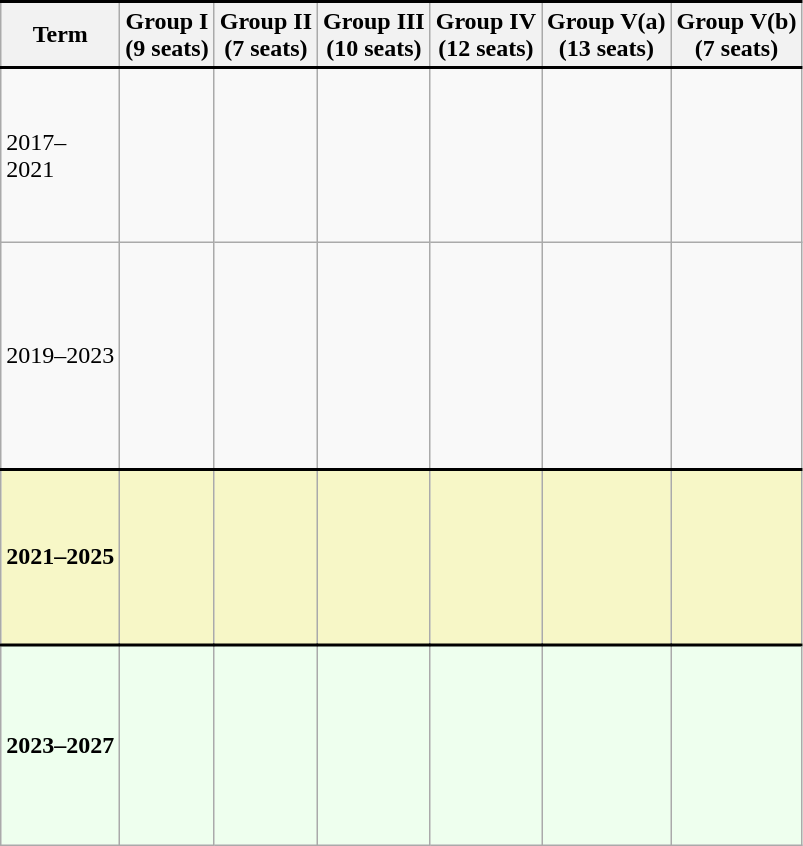<table class="wikitable">
<tr style="border-top: 2px solid;">
<th>Term</th>
<th>Group I <br>(9 seats)</th>
<th>Group II <br>(7 seats)</th>
<th>Group III <br>(10 seats)</th>
<th>Group IV <br>(12 seats)</th>
<th>Group V(a) <br>(13 seats)</th>
<th>Group V(b) <br>(7 seats)</th>
</tr>
<tr style="border-top: 2px solid;">
<td>2017–<br>2021</td>
<td><br> <br>
 <br>
</td>
<td><br> <br>
 <br>
</td>
<td><br> <br>
 <br>
 <br>
 <br>
 <br>
</td>
<td><br> <br>
 <br>
 <br>
 <br>
 <br>
</td>
<td><br> <br>
 <br>
 <br>
<br>
<br>
</td>
<td><br> <br>
<br>
</td>
</tr>
<tr>
<td>2019–2023</td>
<td><br><br>
<br>
<br>
<br>
<br>
</td>
<td><br><br>
<br>
<br>
</td>
<td><br><br>
<br>
<br>
</td>
<td><br><br>
<br>
<br>
<br>
<br>
</td>
<td><br><br>
<br>
<br>
<br>
<br>
<br>
<br>
</td>
<td><br><br>
<br>
</td>
</tr>
<tr style="background:#f7f7c7;border-top: 2px solid;">
<td><strong>2021–2025</strong></td>
<td><br><br>
<br>
</td>
<td><br><br>
<br>
</td>
<td><br><br>
<br>
<br>
<br>
<br>
</td>
<td><br><br>
<br>
<br>
<br>
<br>
</td>
<td><br><br>
<br>
<br>
<br>
<br>
</td>
<td><br><br>
<br>
</td>
</tr>
<tr style="background:#efe;border-top: 2px solid;">
<td><strong>2023–2027</strong></td>
<td><br><br>
<br>
<br>
<br>
<br>
</td>
<td><br><br>
<br>
<br>
</td>
<td><br><br>
<br>
<br>
</td>
<td><br><br>
<br>
<br>
<br>
<br>
</td>
<td><br><br>
<br>
<br>
<br>
<br>
<br>
</td>
<td><br><br>
<br>
<br>
</td>
</tr>
</table>
